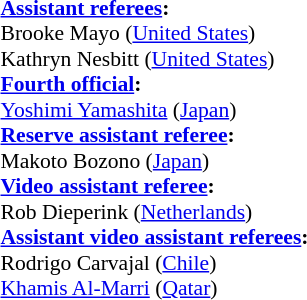<table width=50% style="font-size:90%">
<tr>
<td><br><strong><a href='#'>Assistant referees</a>:</strong>
<br>Brooke Mayo (<a href='#'>United States</a>)
<br>Kathryn Nesbitt (<a href='#'>United States</a>)
<br><strong><a href='#'>Fourth official</a>:</strong>
<br><a href='#'>Yoshimi Yamashita</a> (<a href='#'>Japan</a>)
<br><strong><a href='#'>Reserve assistant referee</a>:</strong>
<br>Makoto Bozono (<a href='#'>Japan</a>)
<br><strong><a href='#'>Video assistant referee</a>:</strong>
<br>Rob Dieperink (<a href='#'>Netherlands</a>)
<br><strong><a href='#'>Assistant video assistant referees</a>:</strong>
<br>Rodrigo Carvajal (<a href='#'>Chile</a>)
<br><a href='#'>Khamis Al-Marri</a> (<a href='#'>Qatar</a>)</td>
</tr>
</table>
